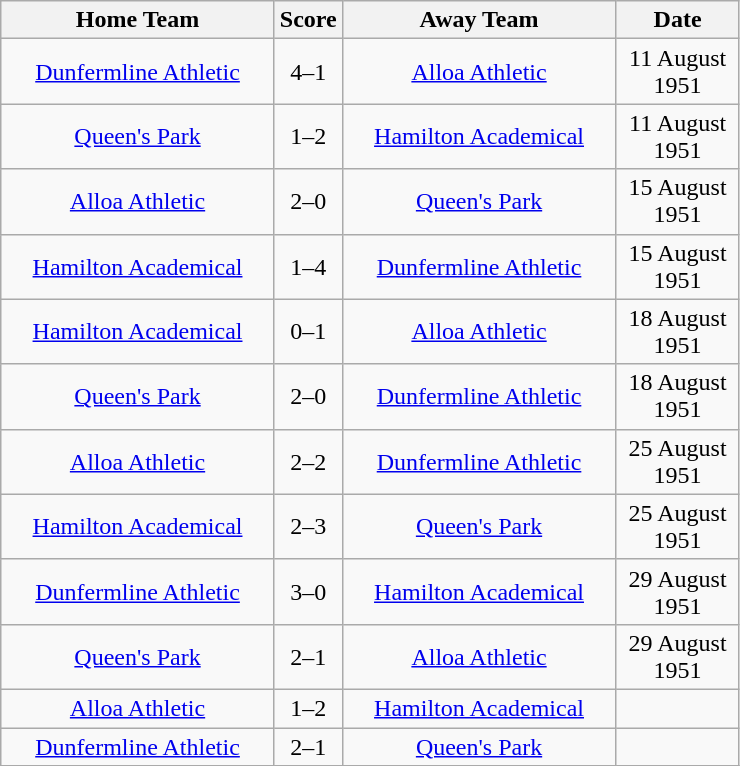<table class="wikitable" style="text-align:center;">
<tr>
<th width=175>Home Team</th>
<th width=20>Score</th>
<th width=175>Away Team</th>
<th width= 75>Date</th>
</tr>
<tr>
<td><a href='#'>Dunfermline Athletic</a></td>
<td>4–1</td>
<td><a href='#'>Alloa Athletic</a></td>
<td>11 August 1951</td>
</tr>
<tr>
<td><a href='#'>Queen's Park</a></td>
<td>1–2</td>
<td><a href='#'>Hamilton Academical</a></td>
<td>11 August 1951</td>
</tr>
<tr>
<td><a href='#'>Alloa Athletic</a></td>
<td>2–0</td>
<td><a href='#'>Queen's Park</a></td>
<td>15 August 1951</td>
</tr>
<tr>
<td><a href='#'>Hamilton Academical</a></td>
<td>1–4</td>
<td><a href='#'>Dunfermline Athletic</a></td>
<td>15 August 1951</td>
</tr>
<tr>
<td><a href='#'>Hamilton Academical</a></td>
<td>0–1</td>
<td><a href='#'>Alloa Athletic</a></td>
<td>18 August 1951</td>
</tr>
<tr>
<td><a href='#'>Queen's Park</a></td>
<td>2–0</td>
<td><a href='#'>Dunfermline Athletic</a></td>
<td>18 August 1951</td>
</tr>
<tr>
<td><a href='#'>Alloa Athletic</a></td>
<td>2–2</td>
<td><a href='#'>Dunfermline Athletic</a></td>
<td>25 August 1951</td>
</tr>
<tr>
<td><a href='#'>Hamilton Academical</a></td>
<td>2–3</td>
<td><a href='#'>Queen's Park</a></td>
<td>25 August 1951</td>
</tr>
<tr>
<td><a href='#'>Dunfermline Athletic</a></td>
<td>3–0</td>
<td><a href='#'>Hamilton Academical</a></td>
<td>29 August 1951</td>
</tr>
<tr>
<td><a href='#'>Queen's Park</a></td>
<td>2–1</td>
<td><a href='#'>Alloa Athletic</a></td>
<td>29 August 1951</td>
</tr>
<tr>
<td><a href='#'>Alloa Athletic</a></td>
<td>1–2</td>
<td><a href='#'>Hamilton Academical</a></td>
<td></td>
</tr>
<tr>
<td><a href='#'>Dunfermline Athletic</a></td>
<td>2–1</td>
<td><a href='#'>Queen's Park</a></td>
<td></td>
</tr>
<tr>
</tr>
</table>
